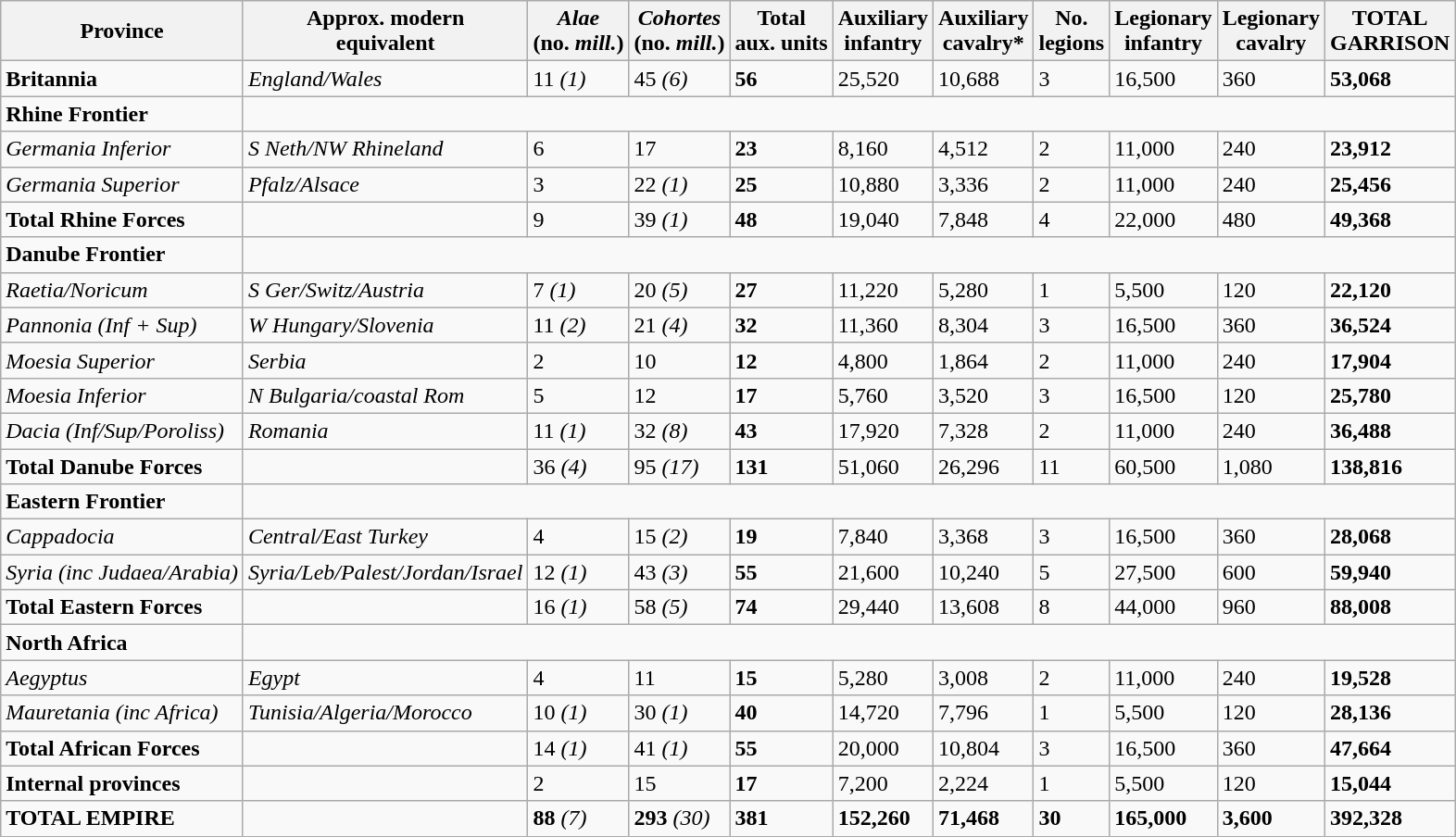<table class=wikitable>
<tr>
<th>Province</th>
<th>Approx. modern<br>equivalent</th>
<th><em>Alae</em><br>(no. <em>mill.</em>)</th>
<th><em>Cohortes</em><br>(no. <em>mill.</em>)</th>
<th>Total<br>aux. units</th>
<th>Auxiliary<br>infantry</th>
<th>Auxiliary<br>cavalry*</th>
<th>No.<br>legions</th>
<th>Legionary<br>infantry</th>
<th>Legionary<br>cavalry</th>
<th>TOTAL<br>GARRISON</th>
</tr>
<tr>
<td><strong>Britannia</strong></td>
<td><em>England/Wales</em></td>
<td>11  <em>(1)</em></td>
<td>45  <em>(6)</em></td>
<td><strong>56</strong></td>
<td>25,520</td>
<td>10,688</td>
<td>3</td>
<td>16,500</td>
<td>360</td>
<td><strong>53,068</strong></td>
</tr>
<tr>
<td><strong>Rhine Frontier</strong></td>
</tr>
<tr>
<td><em>Germania Inferior</em></td>
<td><em>S Neth/NW Rhineland</em></td>
<td>6</td>
<td>17</td>
<td><strong>23</strong></td>
<td>8,160</td>
<td>4,512</td>
<td>2</td>
<td>11,000</td>
<td>240</td>
<td><strong>23,912</strong></td>
</tr>
<tr>
<td><em>Germania Superior</em></td>
<td><em>Pfalz/Alsace</em></td>
<td>3</td>
<td>22  <em>(1)</em></td>
<td><strong>25</strong></td>
<td>10,880</td>
<td>3,336</td>
<td>2</td>
<td>11,000</td>
<td>240</td>
<td><strong>25,456</strong></td>
</tr>
<tr>
<td><strong>Total Rhine Forces</strong></td>
<td></td>
<td>9</td>
<td>39  <em>(1)</em></td>
<td><strong>48</strong></td>
<td>19,040</td>
<td>7,848</td>
<td>4</td>
<td>22,000</td>
<td>480</td>
<td><strong>49,368</strong></td>
</tr>
<tr>
<td><strong>Danube Frontier</strong></td>
</tr>
<tr>
<td><em>Raetia/Noricum</em></td>
<td><em>S Ger/Switz/Austria</em></td>
<td>7  <em>(1)</em></td>
<td>20  <em>(5)</em></td>
<td><strong>27</strong></td>
<td>11,220</td>
<td>5,280</td>
<td>1</td>
<td>5,500</td>
<td>120</td>
<td><strong>22,120</strong></td>
</tr>
<tr>
<td><em>Pannonia (Inf + Sup)</em></td>
<td><em>W Hungary/Slovenia</em></td>
<td>11  <em>(2)</em></td>
<td>21  <em>(4)</em></td>
<td><strong>32</strong></td>
<td>11,360</td>
<td>8,304</td>
<td>3</td>
<td>16,500</td>
<td>360</td>
<td><strong>36,524</strong></td>
</tr>
<tr>
<td><em>Moesia Superior</em></td>
<td><em>Serbia</em></td>
<td>2</td>
<td>10</td>
<td><strong>12</strong></td>
<td>4,800</td>
<td>1,864</td>
<td>2</td>
<td>11,000</td>
<td>240</td>
<td><strong>17,904</strong></td>
</tr>
<tr>
<td><em>Moesia Inferior</em></td>
<td><em>N Bulgaria/coastal Rom</em></td>
<td>5</td>
<td>12</td>
<td><strong>17</strong></td>
<td>5,760</td>
<td>3,520</td>
<td>3</td>
<td>16,500</td>
<td>120</td>
<td><strong>25,780</strong></td>
</tr>
<tr>
<td><em>Dacia (Inf/Sup/Poroliss)</em></td>
<td><em>Romania</em></td>
<td>11  <em>(1)</em></td>
<td>32  <em>(8)</em></td>
<td><strong>43</strong></td>
<td>17,920</td>
<td>7,328</td>
<td>2</td>
<td>11,000</td>
<td>240</td>
<td><strong>36,488</strong></td>
</tr>
<tr>
<td><strong>Total Danube Forces</strong></td>
<td></td>
<td>36 <em>(4)</em></td>
<td>95  <em>(17)</em></td>
<td><strong>131</strong></td>
<td>51,060</td>
<td>26,296</td>
<td>11</td>
<td>60,500</td>
<td>1,080</td>
<td><strong>138,816</strong></td>
</tr>
<tr>
<td><strong>Eastern Frontier</strong></td>
</tr>
<tr>
<td><em>Cappadocia</em></td>
<td><em>Central/East Turkey</em></td>
<td>4</td>
<td>15  <em>(2)</em></td>
<td><strong>19</strong></td>
<td>7,840</td>
<td>3,368</td>
<td>3</td>
<td>16,500</td>
<td>360</td>
<td><strong>28,068</strong></td>
</tr>
<tr>
<td><em>Syria (inc Judaea/Arabia)</em></td>
<td><em>Syria/Leb/Palest/Jordan/Israel</em></td>
<td>12  <em>(1)</em></td>
<td>43  <em>(3)</em></td>
<td><strong>55</strong></td>
<td>21,600</td>
<td>10,240</td>
<td>5</td>
<td>27,500</td>
<td>600</td>
<td><strong>59,940</strong></td>
</tr>
<tr>
<td><strong>Total Eastern Forces</strong></td>
<td></td>
<td>16 <em>(1)</em></td>
<td>58  <em>(5)</em></td>
<td><strong>74</strong></td>
<td>29,440</td>
<td>13,608</td>
<td>8</td>
<td>44,000</td>
<td>960</td>
<td><strong>88,008</strong></td>
</tr>
<tr>
<td><strong>North Africa</strong></td>
</tr>
<tr>
<td><em>Aegyptus</em></td>
<td><em>Egypt</em></td>
<td>4</td>
<td>11</td>
<td><strong>15</strong></td>
<td>5,280</td>
<td>3,008</td>
<td>2</td>
<td>11,000</td>
<td>240</td>
<td><strong>19,528</strong></td>
</tr>
<tr>
<td><em>Mauretania (inc Africa)</em></td>
<td><em>Tunisia/Algeria/Morocco</em></td>
<td>10  <em>(1)</em></td>
<td>30  <em>(1)</em></td>
<td><strong>40</strong></td>
<td>14,720</td>
<td>7,796</td>
<td>1</td>
<td>5,500</td>
<td>120</td>
<td><strong>28,136</strong></td>
</tr>
<tr>
<td><strong>Total African Forces</strong></td>
<td></td>
<td>14 <em>(1)</em></td>
<td>41  <em>(1)</em></td>
<td><strong>55</strong></td>
<td>20,000</td>
<td>10,804</td>
<td>3</td>
<td>16,500</td>
<td>360</td>
<td><strong>47,664</strong></td>
</tr>
<tr>
<td><strong>Internal provinces</strong></td>
<td></td>
<td>2</td>
<td>15</td>
<td><strong>17</strong></td>
<td>7,200</td>
<td>2,224</td>
<td>1</td>
<td>5,500</td>
<td>120</td>
<td><strong>15,044</strong></td>
</tr>
<tr>
<td><strong>TOTAL EMPIRE</strong></td>
<td></td>
<td><strong>88</strong>  <em>(7)</em></td>
<td><strong>293</strong> <em>(30)</em></td>
<td><strong>381</strong></td>
<td><strong>152,260</strong></td>
<td><strong>71,468</strong></td>
<td><strong>30</strong></td>
<td><strong>165,000</strong></td>
<td><strong>3,600</strong></td>
<td><strong>392,328</strong></td>
</tr>
</table>
